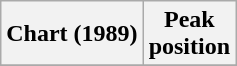<table class="wikitable">
<tr>
<th align="left">Chart (1989)</th>
<th align="center">Peak<br>position</th>
</tr>
<tr>
</tr>
</table>
